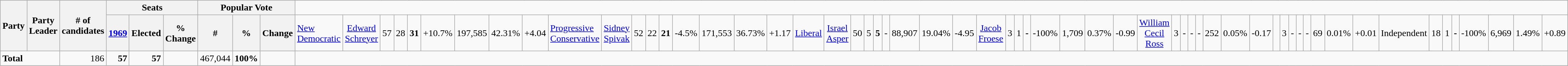<table class="wikitable">
<tr>
<th rowspan=2 colspan=2>Party</th>
<th rowspan=2>Party Leader</th>
<th rowspan=2># of<br>candidates</th>
<th colspan=3>Seats</th>
<th colspan=3>Popular Vote</th>
</tr>
<tr>
<th><a href='#'>1969</a></th>
<th>Elected</th>
<th>% Change</th>
<th>#</th>
<th>%</th>
<th>Change<br></th>
<td><a href='#'>New Democratic</a></td>
<td align="center"><a href='#'>Edward Schreyer</a></td>
<td align="right">57</td>
<td align="right">28</td>
<td align="right"><strong>31</strong></td>
<td align="right">+10.7%</td>
<td align="right">197,585</td>
<td align="right">42.31%</td>
<td align="right">+4.04<br></td>
<td><a href='#'>Progressive Conservative</a></td>
<td align="center"><a href='#'>Sidney Spivak</a></td>
<td align="right">52</td>
<td align="right">22</td>
<td align="right"><strong>21</strong></td>
<td align="right">-4.5%</td>
<td align="right">171,553</td>
<td align="right">36.73%</td>
<td align="right">+1.17<br></td>
<td><a href='#'>Liberal</a></td>
<td align="center"><a href='#'>Israel Asper</a></td>
<td align="right">50</td>
<td align="right">5</td>
<td align="right"><strong>5</strong></td>
<td align="right">-</td>
<td align="right">88,907</td>
<td align="right">19.04%</td>
<td align="right">-4.95<br></td>
<td align="center"><a href='#'>Jacob Froese</a></td>
<td align="right">3</td>
<td align="right">1</td>
<td align="right"><strong>-</strong></td>
<td align="right">-100%</td>
<td align="right">1,709</td>
<td align="right">0.37%</td>
<td align="right">-0.99<br></td>
<td align="center"><a href='#'>William Cecil Ross</a></td>
<td align="right">3</td>
<td align="right">-</td>
<td align="right">-</td>
<td align="right">-</td>
<td align="right">252</td>
<td align="right">0.05%</td>
<td align="right">-0.17<br></td>
<td align="center"> </td>
<td align="right">3</td>
<td align="right">-</td>
<td align="right">-</td>
<td align="right">-</td>
<td align="right">69</td>
<td align="right">0.01%</td>
<td align="right">+0.01<br></td>
<td colspan=2>Independent</td>
<td align="right">18</td>
<td align="right">1</td>
<td align="right"><strong>-</strong></td>
<td align="right">-100%</td>
<td align="right">6,969</td>
<td align="right">1.49%</td>
<td align="right">+0.89</td>
</tr>
<tr>
<td colspan=3><strong>Total</strong></td>
<td align="right">186</td>
<td align="right"><strong>57</strong></td>
<td align="right"><strong>57</strong></td>
<td align="right"><strong> </strong></td>
<td align="right">467,044</td>
<td align="right"><strong>100%</strong></td>
<td align="right"> </td>
</tr>
</table>
